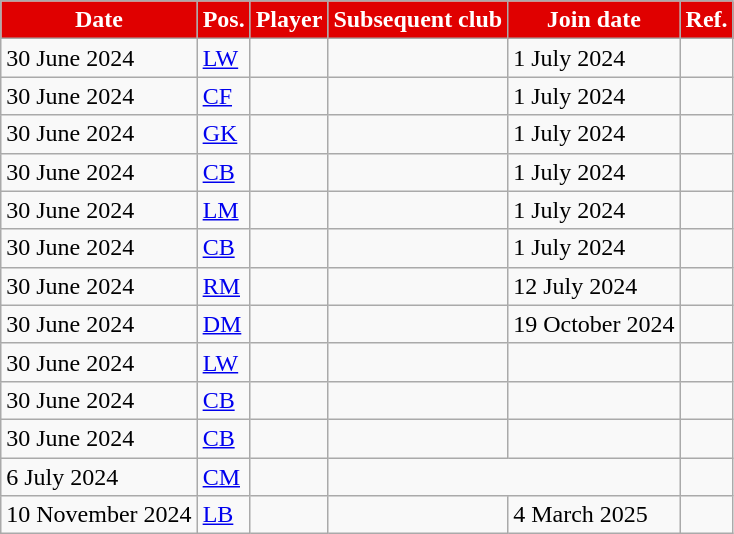<table class="wikitable plainrowheaders sortable">
<tr>
<th style="background:#E00000;color:#fff;">Date</th>
<th style="background:#E00000;color:#fff;">Pos.</th>
<th style="background:#E00000;color:#fff;">Player</th>
<th style="background:#E00000;color:#fff;">Subsequent club</th>
<th style="background:#E00000;color:#fff;">Join date</th>
<th style="background:#E00000;color:#fff;">Ref.</th>
</tr>
<tr>
<td>30 June 2024</td>
<td><a href='#'>LW</a></td>
<td></td>
<td></td>
<td>1 July 2024</td>
<td></td>
</tr>
<tr>
<td>30 June 2024</td>
<td><a href='#'>CF</a></td>
<td></td>
<td></td>
<td>1 July 2024</td>
<td></td>
</tr>
<tr>
<td>30 June 2024</td>
<td><a href='#'>GK</a></td>
<td></td>
<td></td>
<td>1 July 2024</td>
<td></td>
</tr>
<tr>
<td>30 June 2024</td>
<td><a href='#'>CB</a></td>
<td></td>
<td></td>
<td>1 July 2024</td>
<td></td>
</tr>
<tr>
<td>30 June 2024</td>
<td><a href='#'>LM</a></td>
<td></td>
<td></td>
<td>1 July 2024</td>
<td></td>
</tr>
<tr>
<td>30 June 2024</td>
<td><a href='#'>CB</a></td>
<td></td>
<td></td>
<td>1 July 2024</td>
<td></td>
</tr>
<tr>
<td>30 June 2024</td>
<td><a href='#'>RM</a></td>
<td></td>
<td></td>
<td>12 July 2024</td>
<td></td>
</tr>
<tr>
<td>30 June 2024</td>
<td><a href='#'>DM</a></td>
<td></td>
<td></td>
<td>19 October 2024</td>
<td></td>
</tr>
<tr>
<td>30 June 2024</td>
<td><a href='#'>LW</a></td>
<td></td>
<td></td>
<td></td>
<td></td>
</tr>
<tr>
<td>30 June 2024</td>
<td><a href='#'>CB</a></td>
<td></td>
<td></td>
<td></td>
<td></td>
</tr>
<tr>
<td>30 June 2024</td>
<td><a href='#'>CB</a></td>
<td></td>
<td></td>
<td></td>
<td></td>
</tr>
<tr>
<td>6 July 2024</td>
<td><a href='#'>CM</a></td>
<td></td>
<td colspan="2"></td>
<td></td>
</tr>
<tr>
<td>10 November 2024</td>
<td><a href='#'>LB</a></td>
<td></td>
<td></td>
<td>4 March 2025</td>
<td></td>
</tr>
</table>
